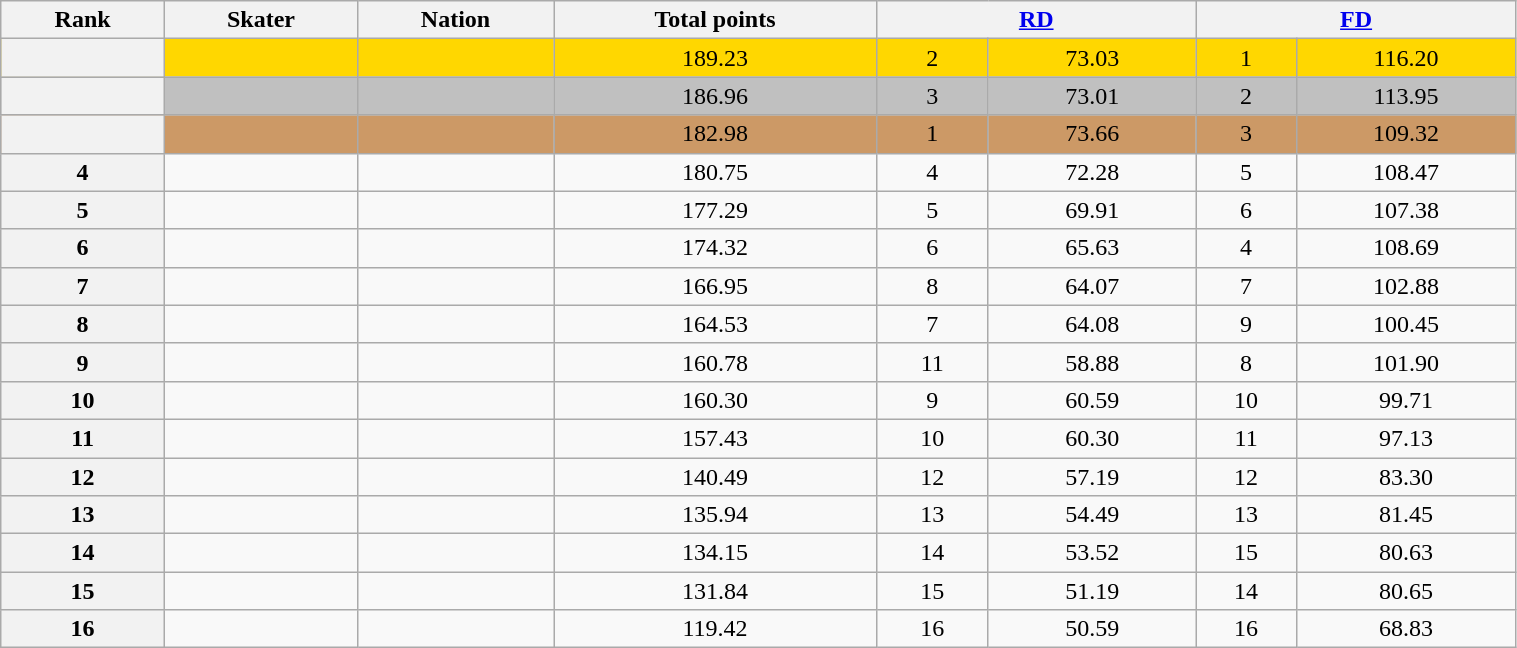<table class="wikitable sortable" style="text-align:center;" width="80%">
<tr>
<th scope="col">Rank</th>
<th scope="col">Skater</th>
<th scope="col">Nation</th>
<th scope="col">Total points</th>
<th scope="col" colspan="2" width="80px"><a href='#'>RD</a></th>
<th scope="col" colspan="2" width="80px"><a href='#'>FD</a></th>
</tr>
<tr bgcolor="gold">
<th scope="row"></th>
<td align="left"></td>
<td align="left"></td>
<td>189.23</td>
<td>2</td>
<td>73.03</td>
<td>1</td>
<td>116.20</td>
</tr>
<tr bgcolor="silver">
<th scope="row"></th>
<td align="left"></td>
<td align="left"></td>
<td>186.96</td>
<td>3</td>
<td>73.01</td>
<td>2</td>
<td>113.95</td>
</tr>
<tr bgcolor="cc9966">
<th scope="row"></th>
<td align="left"></td>
<td align="left"></td>
<td>182.98</td>
<td>1</td>
<td>73.66</td>
<td>3</td>
<td>109.32</td>
</tr>
<tr>
<th scope="row">4</th>
<td align="left"></td>
<td align="left"></td>
<td>180.75</td>
<td>4</td>
<td>72.28</td>
<td>5</td>
<td>108.47</td>
</tr>
<tr>
<th scope="row">5</th>
<td align="left"></td>
<td align="left"></td>
<td>177.29</td>
<td>5</td>
<td>69.91</td>
<td>6</td>
<td>107.38</td>
</tr>
<tr>
<th scope="row">6</th>
<td align="left"></td>
<td align="left"></td>
<td>174.32</td>
<td>6</td>
<td>65.63</td>
<td>4</td>
<td>108.69</td>
</tr>
<tr>
<th scope="row">7</th>
<td align="left"></td>
<td align="left"></td>
<td>166.95</td>
<td>8</td>
<td>64.07</td>
<td>7</td>
<td>102.88</td>
</tr>
<tr>
<th scope="row">8</th>
<td align="left"></td>
<td align="left"></td>
<td>164.53</td>
<td>7</td>
<td>64.08</td>
<td>9</td>
<td>100.45</td>
</tr>
<tr>
<th scope="row">9</th>
<td align="left"></td>
<td align="left"></td>
<td>160.78</td>
<td>11</td>
<td>58.88</td>
<td>8</td>
<td>101.90</td>
</tr>
<tr>
<th scope="row">10</th>
<td align="left"></td>
<td align="left"></td>
<td>160.30</td>
<td>9</td>
<td>60.59</td>
<td>10</td>
<td>99.71</td>
</tr>
<tr>
<th scope="row">11</th>
<td align="left"></td>
<td align="left"></td>
<td>157.43</td>
<td>10</td>
<td>60.30</td>
<td>11</td>
<td>97.13</td>
</tr>
<tr>
<th scope="row">12</th>
<td align="left"></td>
<td align="left"></td>
<td>140.49</td>
<td>12</td>
<td>57.19</td>
<td>12</td>
<td>83.30</td>
</tr>
<tr>
<th scope="row">13</th>
<td align="left"></td>
<td align="left"></td>
<td>135.94</td>
<td>13</td>
<td>54.49</td>
<td>13</td>
<td>81.45</td>
</tr>
<tr>
<th scope="row">14</th>
<td align="left"></td>
<td align="left"></td>
<td>134.15</td>
<td>14</td>
<td>53.52</td>
<td>15</td>
<td>80.63</td>
</tr>
<tr>
<th scope="row">15</th>
<td align="left"></td>
<td align="left"></td>
<td>131.84</td>
<td>15</td>
<td>51.19</td>
<td>14</td>
<td>80.65</td>
</tr>
<tr>
<th scope="row">16</th>
<td align="left"></td>
<td align="left"></td>
<td>119.42</td>
<td>16</td>
<td>50.59</td>
<td>16</td>
<td>68.83</td>
</tr>
</table>
